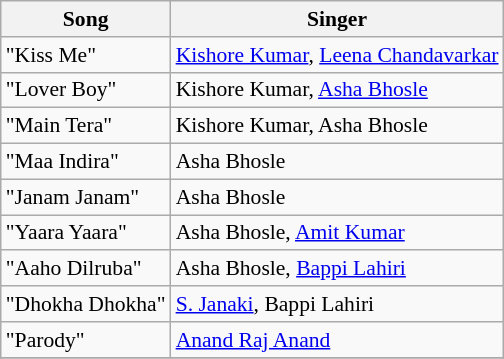<table class="wikitable" style="font-size:90%">
<tr>
<th>Song</th>
<th>Singer</th>
</tr>
<tr>
<td>"Kiss Me"</td>
<td><a href='#'>Kishore Kumar</a>, <a href='#'>Leena Chandavarkar</a></td>
</tr>
<tr>
<td>"Lover Boy"</td>
<td>Kishore Kumar, <a href='#'>Asha Bhosle</a></td>
</tr>
<tr>
<td>"Main Tera"</td>
<td>Kishore Kumar, Asha Bhosle</td>
</tr>
<tr>
<td>"Maa Indira"</td>
<td>Asha Bhosle</td>
</tr>
<tr>
<td>"Janam Janam"</td>
<td>Asha Bhosle</td>
</tr>
<tr>
<td>"Yaara Yaara"</td>
<td>Asha Bhosle, <a href='#'>Amit Kumar</a></td>
</tr>
<tr>
<td>"Aaho Dilruba"</td>
<td>Asha Bhosle, <a href='#'>Bappi Lahiri</a></td>
</tr>
<tr>
<td>"Dhokha Dhokha"</td>
<td><a href='#'>S. Janaki</a>, Bappi Lahiri</td>
</tr>
<tr>
<td>"Parody"</td>
<td><a href='#'>Anand Raj Anand</a></td>
</tr>
<tr>
</tr>
</table>
